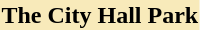<table align=Left>
<tr>
<th style="color: #black; background-color: #f8eaba; font-size: 100%" align="center" colspan="2">The City Hall Park</th>
</tr>
<tr>
<td></td>
</tr>
</table>
